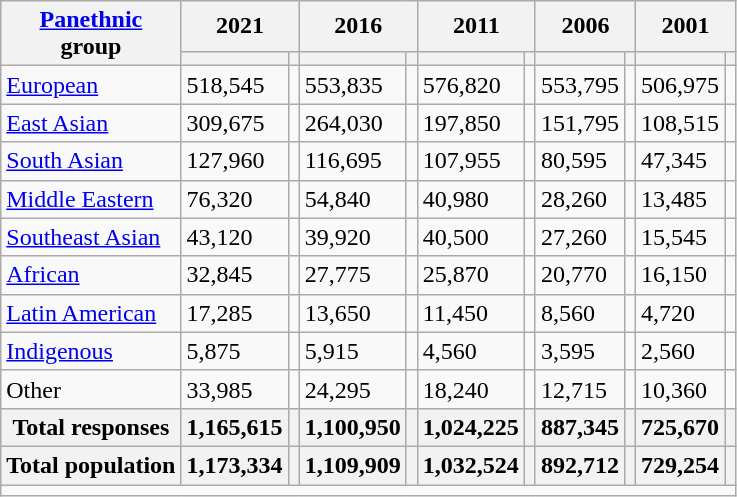<table class="wikitable collapsible sortable">
<tr>
<th rowspan="2"><a href='#'>Panethnic</a><br>group</th>
<th colspan="2">2021</th>
<th colspan="2">2016</th>
<th colspan="2">2011</th>
<th colspan="2">2006</th>
<th colspan="2">2001</th>
</tr>
<tr>
<th><a href='#'></a></th>
<th></th>
<th></th>
<th></th>
<th></th>
<th></th>
<th></th>
<th></th>
<th></th>
<th></th>
</tr>
<tr>
<td><a href='#'>European</a></td>
<td>518,545</td>
<td></td>
<td>553,835</td>
<td></td>
<td>576,820</td>
<td></td>
<td>553,795</td>
<td></td>
<td>506,975</td>
<td></td>
</tr>
<tr>
<td><a href='#'>East Asian</a></td>
<td>309,675</td>
<td></td>
<td>264,030</td>
<td></td>
<td>197,850</td>
<td></td>
<td>151,795</td>
<td></td>
<td>108,515</td>
<td></td>
</tr>
<tr>
<td><a href='#'>South Asian</a></td>
<td>127,960</td>
<td></td>
<td>116,695</td>
<td></td>
<td>107,955</td>
<td></td>
<td>80,595</td>
<td></td>
<td>47,345</td>
<td></td>
</tr>
<tr>
<td><a href='#'>Middle Eastern</a></td>
<td>76,320</td>
<td></td>
<td>54,840</td>
<td></td>
<td>40,980</td>
<td></td>
<td>28,260</td>
<td></td>
<td>13,485</td>
<td></td>
</tr>
<tr>
<td><a href='#'>Southeast Asian</a></td>
<td>43,120</td>
<td></td>
<td>39,920</td>
<td></td>
<td>40,500</td>
<td></td>
<td>27,260</td>
<td></td>
<td>15,545</td>
<td></td>
</tr>
<tr>
<td><a href='#'>African</a></td>
<td>32,845</td>
<td></td>
<td>27,775</td>
<td></td>
<td>25,870</td>
<td></td>
<td>20,770</td>
<td></td>
<td>16,150</td>
<td></td>
</tr>
<tr>
<td><a href='#'>Latin American</a></td>
<td>17,285</td>
<td></td>
<td>13,650</td>
<td></td>
<td>11,450</td>
<td></td>
<td>8,560</td>
<td></td>
<td>4,720</td>
<td></td>
</tr>
<tr>
<td><a href='#'>Indigenous</a></td>
<td>5,875</td>
<td></td>
<td>5,915</td>
<td></td>
<td>4,560</td>
<td></td>
<td>3,595</td>
<td></td>
<td>2,560</td>
<td></td>
</tr>
<tr>
<td>Other</td>
<td>33,985</td>
<td></td>
<td>24,295</td>
<td></td>
<td>18,240</td>
<td></td>
<td>12,715</td>
<td></td>
<td>10,360</td>
<td></td>
</tr>
<tr>
<th>Total responses</th>
<th>1,165,615</th>
<th></th>
<th>1,100,950</th>
<th></th>
<th>1,024,225</th>
<th></th>
<th>887,345</th>
<th></th>
<th>725,670</th>
<th></th>
</tr>
<tr>
<th>Total population</th>
<th>1,173,334</th>
<th></th>
<th>1,109,909</th>
<th></th>
<th>1,032,524</th>
<th></th>
<th>892,712</th>
<th></th>
<th>729,254</th>
<th></th>
</tr>
<tr class="sortbottom">
<td colspan="15"></td>
</tr>
</table>
